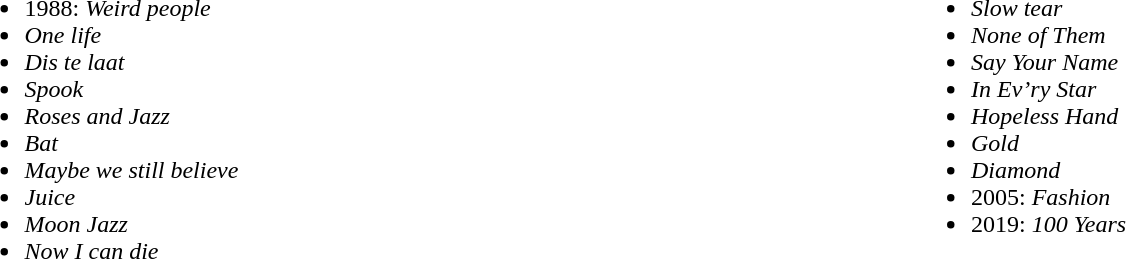<table style="width:100%;">
<tr>
<td style="vertical-align:top; width:50%;"><br><ul><li>1988: <em>Weird people</em></li><li><em>One life</em></li><li><em>Dis te laat</em></li><li><em>Spook</em></li><li><em>Roses and Jazz</em></li><li><em>Bat</em></li><li><em>Maybe we still believe</em></li><li><em>Juice</em></li><li><em>Moon Jazz</em></li><li><em>Now I can die</em></li></ul></td>
<td style="vertical-align:top; width:50%;"><br><ul><li><em>Slow tear</em></li><li><em>None of Them</em></li><li><em>Say Your Name</em></li><li><em>In Ev’ry Star</em></li><li><em>Hopeless Hand</em></li><li><em>Gold</em></li><li><em>Diamond</em></li><li>2005: <em>Fashion</em></li><li>2019: <em>100 Years</em></li></ul></td>
</tr>
</table>
